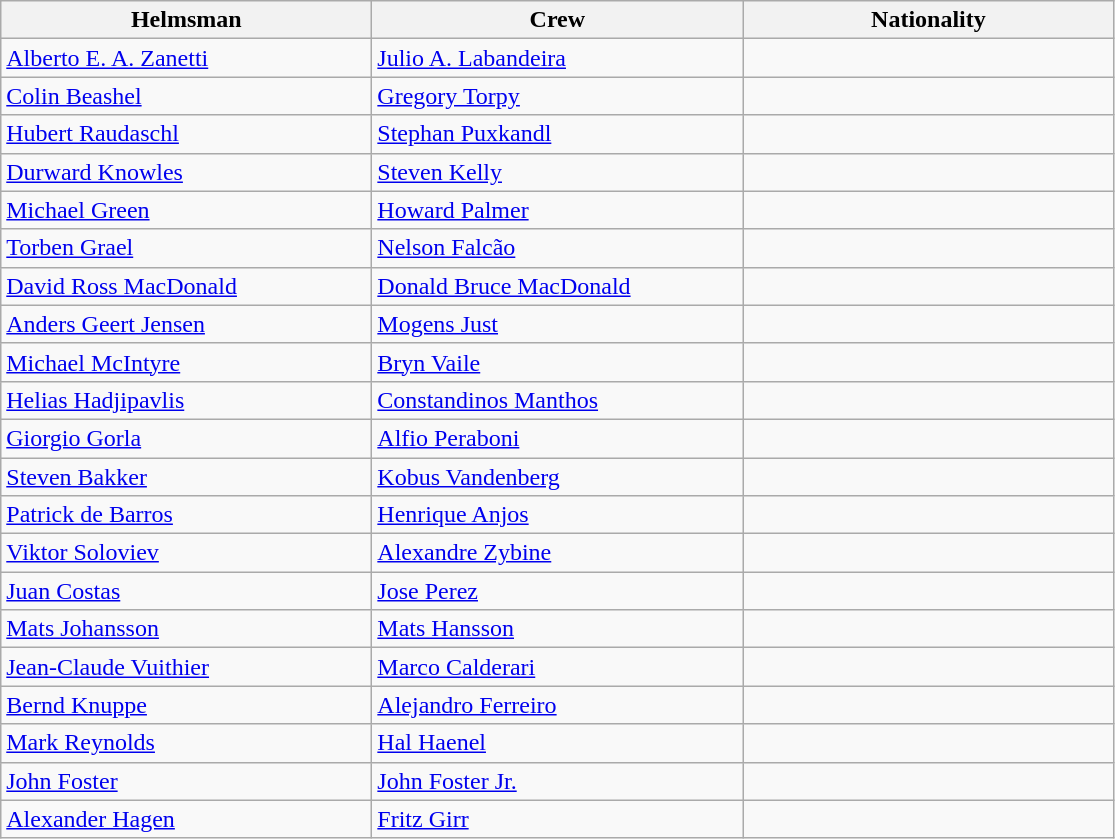<table class=wikitable>
<tr>
<th style="width:15em;">Helmsman</th>
<th style="width:15em;">Crew</th>
<th style="width:15em;">Nationality</th>
</tr>
<tr>
<td><a href='#'>Alberto E. A. Zanetti</a></td>
<td><a href='#'>Julio A. Labandeira</a></td>
<td></td>
</tr>
<tr>
<td><a href='#'>Colin Beashel</a></td>
<td><a href='#'>Gregory Torpy</a></td>
<td></td>
</tr>
<tr>
<td><a href='#'>Hubert Raudaschl</a></td>
<td><a href='#'>Stephan Puxkandl</a></td>
<td></td>
</tr>
<tr>
<td><a href='#'>Durward Knowles</a></td>
<td><a href='#'>Steven Kelly</a></td>
<td></td>
</tr>
<tr>
<td><a href='#'>Michael Green</a></td>
<td><a href='#'>Howard Palmer</a></td>
<td></td>
</tr>
<tr>
<td><a href='#'>Torben Grael</a></td>
<td><a href='#'>Nelson Falcão</a></td>
<td></td>
</tr>
<tr>
<td><a href='#'>David Ross MacDonald</a></td>
<td><a href='#'>Donald Bruce MacDonald</a></td>
<td></td>
</tr>
<tr>
<td><a href='#'>Anders Geert Jensen</a></td>
<td><a href='#'>Mogens Just</a></td>
<td></td>
</tr>
<tr>
<td><a href='#'>Michael McIntyre</a></td>
<td><a href='#'>Bryn Vaile</a></td>
<td></td>
</tr>
<tr>
<td><a href='#'>Helias Hadjipavlis</a></td>
<td><a href='#'>Constandinos Manthos</a></td>
<td></td>
</tr>
<tr>
<td><a href='#'>Giorgio Gorla</a></td>
<td><a href='#'>Alfio Peraboni</a></td>
<td></td>
</tr>
<tr>
<td><a href='#'>Steven Bakker</a></td>
<td><a href='#'>Kobus Vandenberg</a></td>
<td></td>
</tr>
<tr>
<td><a href='#'>Patrick de Barros</a></td>
<td><a href='#'>Henrique Anjos</a></td>
<td></td>
</tr>
<tr>
<td><a href='#'>Viktor Soloviev</a></td>
<td><a href='#'>Alexandre Zybine</a></td>
<td></td>
</tr>
<tr>
<td><a href='#'>Juan Costas</a></td>
<td><a href='#'>Jose Perez</a></td>
<td></td>
</tr>
<tr>
<td><a href='#'>Mats Johansson</a></td>
<td><a href='#'>Mats Hansson</a></td>
<td></td>
</tr>
<tr>
<td><a href='#'>Jean-Claude Vuithier</a></td>
<td><a href='#'>Marco Calderari</a></td>
<td></td>
</tr>
<tr>
<td><a href='#'>Bernd Knuppe</a></td>
<td><a href='#'>Alejandro Ferreiro</a></td>
<td></td>
</tr>
<tr>
<td><a href='#'>Mark Reynolds</a></td>
<td><a href='#'>Hal Haenel</a></td>
<td></td>
</tr>
<tr>
<td><a href='#'>John Foster</a></td>
<td><a href='#'>John Foster Jr.</a></td>
<td></td>
</tr>
<tr>
<td><a href='#'>Alexander Hagen</a></td>
<td><a href='#'>Fritz Girr</a></td>
<td></td>
</tr>
</table>
